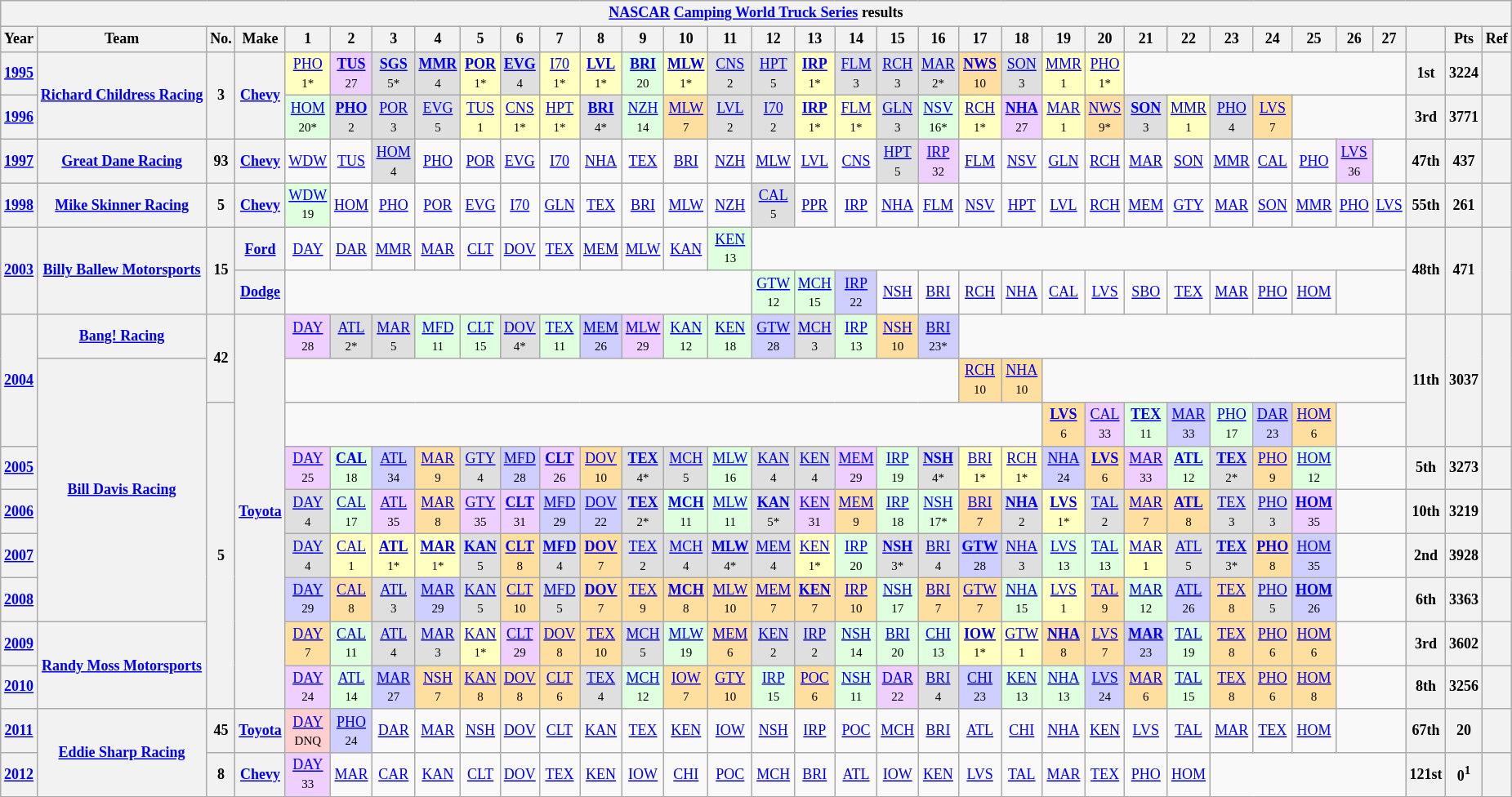<table class="wikitable" style="text-align:center; font-size:75%">
<tr>
<th colspan=45><a href='#'>NASCAR</a> <a href='#'>Camping World Truck Series</a> results</th>
</tr>
<tr>
<th>Year</th>
<th>Team</th>
<th>No.</th>
<th>Make</th>
<th>1</th>
<th>2</th>
<th>3</th>
<th>4</th>
<th>5</th>
<th>6</th>
<th>7</th>
<th>8</th>
<th>9</th>
<th>10</th>
<th>11</th>
<th>12</th>
<th>13</th>
<th>14</th>
<th>15</th>
<th>16</th>
<th>17</th>
<th>18</th>
<th>19</th>
<th>20</th>
<th>21</th>
<th>22</th>
<th>23</th>
<th>24</th>
<th>25</th>
<th>26</th>
<th>27</th>
<th></th>
<th>Pts</th>
<th>Ref</th>
</tr>
<tr>
<th><a href='#'>1995</a></th>
<th rowspan=2><a href='#'>Richard Childress Racing</a></th>
<th rowspan=2>3</th>
<th rowspan=2><a href='#'>Chevy</a></th>
<td style="background:#FFFFBF;"><a href='#'>PHO</a><br><small>1*</small></td>
<td style="background:#EFCFFF;"><strong><a href='#'>TUS</a></strong><br><small>27</small></td>
<td style="background:#DFDFDF;"><strong><a href='#'>SGS</a></strong><br><small>5*</small></td>
<td style="background:#DFDFDF;"><strong><a href='#'>MMR</a></strong><br><small>4</small></td>
<td style="background:#FFFFBF;"><strong><a href='#'>POR</a></strong><br><small>1*</small></td>
<td style="background:#DFDFDF;"><strong><a href='#'>EVG</a></strong><br><small>4</small></td>
<td style="background:#FFFFBF;"><a href='#'>I70</a><br><small>1*</small></td>
<td style="background:#FFFFBF;"><strong><a href='#'>LVL</a></strong><br><small>1*</small></td>
<td style="background:#DFFFDF;"><strong><a href='#'>BRI</a></strong><br><small>20</small></td>
<td style="background:#FFFFBF;"><strong><a href='#'>MLW</a></strong><br><small>1*</small></td>
<td style="background:#DFDFDF;"><a href='#'>CNS</a><br><small>2</small></td>
<td style="background:#DFDFDF;"><a href='#'>HPT</a><br><small>5</small></td>
<td style="background:#FFFFBF;"><strong><a href='#'>IRP</a></strong><br><small>1*</small></td>
<td style="background:#DFDFDF;"><a href='#'>FLM</a><br><small>3</small></td>
<td style="background:#DFDFDF;"><a href='#'>RCH</a><br><small>3</small></td>
<td style="background:#DFDFDF;"><a href='#'>MAR</a><br><small>2*</small></td>
<td style="background:#FFDF9F;"><strong><a href='#'>NWS</a></strong><br><small>10</small></td>
<td style="background:#DFDFDF;"><a href='#'>SON</a><br><small>3</small></td>
<td style="background:#FFFFBF;"><a href='#'>MMR</a><br><small>1</small></td>
<td style="background:#FFFFBF;"><a href='#'>PHO</a><br><small>1*</small></td>
<td colspan=7></td>
<th>1st</th>
<th>3224</th>
<th></th>
</tr>
<tr>
<th><a href='#'>1996</a></th>
<td style="background:#DFFFDF;"><a href='#'>HOM</a><br><small>20*</small></td>
<td style="background:#DFDFDF;"><strong><a href='#'>PHO</a></strong><br><small>2</small></td>
<td style="background:#DFDFDF;"><a href='#'>POR</a><br><small>3</small></td>
<td style="background:#DFDFDF;"><a href='#'>EVG</a><br><small>5</small></td>
<td style="background:#FFFFBF;"><a href='#'>TUS</a><br><small>1</small></td>
<td style="background:#FFFFBF;"><a href='#'>CNS</a><br><small>1*</small></td>
<td style="background:#FFFFBF;"><a href='#'>HPT</a><br><small>1*</small></td>
<td style="background:#DFDFDF;"><strong><a href='#'>BRI</a></strong><br><small>4*</small></td>
<td style="background:#DFFFDF;"><a href='#'>NZH</a><br><small>14</small></td>
<td style="background:#FFDF9F;"><a href='#'>MLW</a><br><small>7</small></td>
<td style="background:#DFDFDF;"><a href='#'>LVL</a><br><small>2</small></td>
<td style="background:#DFDFDF;"><a href='#'>I70</a><br><small>2</small></td>
<td style="background:#FFFFBF;"><strong><a href='#'>IRP</a></strong><br><small>1*</small></td>
<td style="background:#FFFFBF;"><a href='#'>FLM</a><br><small>1*</small></td>
<td style="background:#DFDFDF;"><a href='#'>GLN</a><br><small>3</small></td>
<td style="background:#DFFFDF;"><a href='#'>NSV</a><br><small>16*</small></td>
<td style="background:#FFFFBF;"><a href='#'>RCH</a><br><small>1*</small></td>
<td style="background:#EFCFFF;"><strong><a href='#'>NHA</a></strong><br><small>27</small></td>
<td style="background:#FFFFBF;"><a href='#'>MAR</a><br><small>1</small></td>
<td style="background:#FFDF9F;"><a href='#'>NWS</a><br><small>9*</small></td>
<td style="background:#DFDFDF;"><strong><a href='#'>SON</a></strong><br><small>3</small></td>
<td style="background:#FFFFBF;"><a href='#'>MMR</a><br><small>1</small></td>
<td style="background:#DFDFDF;"><a href='#'>PHO</a><br><small>4</small></td>
<td style="background:#FFDF9F;"><a href='#'>LVS</a><br><small>7</small></td>
<td colspan=3></td>
<th>3rd</th>
<th>3771</th>
<th></th>
</tr>
<tr>
<th><a href='#'>1997</a></th>
<th><a href='#'>Great Dane Racing</a></th>
<th>93</th>
<th><a href='#'>Chevy</a></th>
<td><a href='#'>WDW</a></td>
<td><a href='#'>TUS</a></td>
<td style="background:#DFDFDF;"><a href='#'>HOM</a><br><small>4</small></td>
<td><a href='#'>PHO</a></td>
<td><a href='#'>POR</a></td>
<td><a href='#'>EVG</a></td>
<td><a href='#'>I70</a></td>
<td><a href='#'>NHA</a></td>
<td><a href='#'>TEX</a></td>
<td><a href='#'>BRI</a></td>
<td><a href='#'>NZH</a></td>
<td><a href='#'>MLW</a></td>
<td><a href='#'>LVL</a></td>
<td><a href='#'>CNS</a></td>
<td style="background:#DFDFDF;"><a href='#'>HPT</a><br><small>5</small></td>
<td style="background:#EFCFFF;"><a href='#'>IRP</a><br><small>32</small></td>
<td><a href='#'>FLM</a></td>
<td><a href='#'>NSV</a></td>
<td><a href='#'>GLN</a></td>
<td><a href='#'>RCH</a></td>
<td><a href='#'>MAR</a></td>
<td><a href='#'>SON</a></td>
<td><a href='#'>MMR</a></td>
<td><a href='#'>CAL</a></td>
<td><a href='#'>PHO</a></td>
<td style="background:#EFCFFF;"><a href='#'>LVS</a><br><small>36</small></td>
<td></td>
<th>47th</th>
<th>437</th>
<th></th>
</tr>
<tr>
<th><a href='#'>1998</a></th>
<th><a href='#'>Mike Skinner Racing</a></th>
<th>5</th>
<th><a href='#'>Chevy</a></th>
<td style="background:#DFFFDF;"><a href='#'>WDW</a><br><small>19</small></td>
<td><a href='#'>HOM</a></td>
<td><a href='#'>PHO</a></td>
<td><a href='#'>POR</a></td>
<td><a href='#'>EVG</a></td>
<td><a href='#'>I70</a></td>
<td><a href='#'>GLN</a></td>
<td><a href='#'>TEX</a></td>
<td><a href='#'>BRI</a></td>
<td><a href='#'>MLW</a></td>
<td><a href='#'>NZH</a></td>
<td style="background:#DFDFDF;"><a href='#'>CAL</a><br><small>5</small></td>
<td><a href='#'>PPR</a></td>
<td><a href='#'>IRP</a></td>
<td><a href='#'>NHA</a></td>
<td><a href='#'>FLM</a></td>
<td><a href='#'>NSV</a></td>
<td><a href='#'>HPT</a></td>
<td><a href='#'>LVL</a></td>
<td><a href='#'>RCH</a></td>
<td><a href='#'>MEM</a></td>
<td><a href='#'>GTY</a></td>
<td><a href='#'>MAR</a></td>
<td><a href='#'>SON</a></td>
<td><a href='#'>MMR</a></td>
<td><a href='#'>PHO</a></td>
<td><a href='#'>LVS</a></td>
<th>55th</th>
<th>261</th>
<th></th>
</tr>
<tr>
<th rowspan=2><a href='#'>2003</a></th>
<th rowspan=2><a href='#'>Billy Ballew Motorsports</a></th>
<th rowspan=2>15</th>
<th><a href='#'>Ford</a></th>
<td><a href='#'>DAY</a></td>
<td><a href='#'>DAR</a></td>
<td><a href='#'>MMR</a></td>
<td><a href='#'>MAR</a></td>
<td><a href='#'>CLT</a></td>
<td><a href='#'>DOV</a></td>
<td><a href='#'>TEX</a></td>
<td><a href='#'>MEM</a></td>
<td><a href='#'>MLW</a></td>
<td><a href='#'>KAN</a></td>
<td style="background:#DFFFDF;"><a href='#'>KEN</a><br><small>13</small></td>
<td colspan=16></td>
<th rowspan=2>48th</th>
<th rowspan=2>471</th>
<th rowspan=2></th>
</tr>
<tr>
<th><a href='#'>Dodge</a></th>
<td colspan=11></td>
<td style="background:#DFFFDF;"><a href='#'>GTW</a><br><small>12</small></td>
<td style="background:#DFFFDF;"><a href='#'>MCH</a><br><small>15</small></td>
<td style="background:#CFCFFF;"><a href='#'>IRP</a><br><small>22</small></td>
<td><a href='#'>NSH</a></td>
<td><a href='#'>BRI</a></td>
<td><a href='#'>RCH</a></td>
<td><a href='#'>NHA</a></td>
<td><a href='#'>CAL</a></td>
<td><a href='#'>LVS</a></td>
<td><a href='#'>SBO</a></td>
<td><a href='#'>TEX</a></td>
<td><a href='#'>MAR</a></td>
<td><a href='#'>PHO</a></td>
<td><a href='#'>HOM</a></td>
<td colspan=2></td>
</tr>
<tr>
<th rowspan=3><a href='#'>2004</a></th>
<th><a href='#'>Bang! Racing</a></th>
<th ! rowspan=2>42</th>
<th ! rowspan=9><a href='#'>Toyota</a></th>
<td style="background:#EFCFFF;"><a href='#'>DAY</a><br><small>28</small></td>
<td style="background:#DFDFDF;"><a href='#'>ATL</a><br><small>2*</small></td>
<td style="background:#DFDFDF;"><a href='#'>MAR</a><br><small>5</small></td>
<td style="background:#DFFFDF;"><a href='#'>MFD</a><br><small>11</small></td>
<td style="background:#DFFFDF;"><a href='#'>CLT</a><br><small>15</small></td>
<td style="background:#DFDFDF;"><a href='#'>DOV</a><br><small>4*</small></td>
<td style="background:#DFFFDF;"><a href='#'>TEX</a><br><small>11</small></td>
<td style="background:#CFCFFF;"><a href='#'>MEM</a><br><small>26</small></td>
<td style="background:#EFCFFF;"><a href='#'>MLW</a><br><small>29</small></td>
<td style="background:#DFFFDF;"><a href='#'>KAN</a><br><small>12</small></td>
<td style="background:#DFFFDF;"><a href='#'>KEN</a><br><small>18</small></td>
<td style="background:#CFCFFF;"><a href='#'>GTW</a><br><small>28</small></td>
<td style="background:#DFDFDF;"><a href='#'>MCH</a><br><small>3</small></td>
<td style="background:#DFFFDF;"><a href='#'>IRP</a><br><small>13</small></td>
<td style="background:#FFDF9F;"><a href='#'>NSH</a><br><small>10</small></td>
<td style="background:#CFCFFF;"><a href='#'>BRI</a><br><small>23*</small></td>
<td colspan=11></td>
<th rowspan=3>11th</th>
<th rowspan=3>3037</th>
<th rowspan=3></th>
</tr>
<tr>
<th rowspan=6><a href='#'>Bill Davis Racing</a></th>
<td colspan=16></td>
<td style="background:#FFDF9F;"><a href='#'>RCH</a><br><small>10</small></td>
<td style="background:#FFDF9F;"><a href='#'>NHA</a><br><small>10</small></td>
<td colspan=9></td>
</tr>
<tr>
<th rowspan=7>5</th>
<td colspan=18></td>
<td style="background:#FFDF9F;"><strong><a href='#'>LVS</a></strong><br><small>6</small></td>
<td style="background:#EFCFFF;"><a href='#'>CAL</a><br><small>33</small></td>
<td style="background:#DFFFDF;"><strong><a href='#'>TEX</a></strong><br><small>11</small></td>
<td style="background:#CFCFFF;"><a href='#'>MAR</a><br><small>33</small></td>
<td style="background:#DFFFDF;"><a href='#'>PHO</a><br><small>17</small></td>
<td style="background:#CFCFFF;"><a href='#'>DAR</a><br><small>23</small></td>
<td style="background:#FFDF9F;"><a href='#'>HOM</a><br><small>6</small></td>
<td colspan=2></td>
</tr>
<tr>
<th><a href='#'>2005</a></th>
<td style="background:#EFCFFF;"><a href='#'>DAY</a><br><small>25</small></td>
<td style="background:#DFFFDF;"><strong><a href='#'>CAL</a></strong><br><small>18</small></td>
<td style="background:#CFCFFF;"><a href='#'>ATL</a><br><small>34</small></td>
<td style="background:#FFDF9F;"><a href='#'>MAR</a><br><small>9</small></td>
<td style="background:#DFDFDF;"><a href='#'>GTY</a><br><small>4</small></td>
<td style="background:#CFCFFF;"><a href='#'>MFD</a><br><small>28</small></td>
<td style="background:#EFCFFF;"><strong><a href='#'>CLT</a></strong><br><small>26</small></td>
<td style="background:#FFDF9F;"><a href='#'>DOV</a><br><small>10</small></td>
<td style="background:#DFDFDF;"><strong><a href='#'>TEX</a></strong><br><small>4*</small></td>
<td style="background:#DFDFDF;"><a href='#'>MCH</a><br><small>5</small></td>
<td style="background:#DFFFDF;"><a href='#'>MLW</a><br><small>16</small></td>
<td style="background:#DFDFDF;"><a href='#'>KAN</a><br><small>4</small></td>
<td style="background:#DFDFDF;"><a href='#'>KEN</a><br><small>4</small></td>
<td style="background:#EFCFFF;"><a href='#'>MEM</a><br><small>29</small></td>
<td style="background:#DFFFDF;"><a href='#'>IRP</a><br><small>19</small></td>
<td style="background:#DFDFDF;"><strong><a href='#'>NSH</a></strong><br><small>4*</small></td>
<td style="background:#FFFFBF;"><a href='#'>BRI</a><br><small>1*</small></td>
<td style="background:#FFFFBF;"><a href='#'>RCH</a><br><small>1*</small></td>
<td style="background:#CFCFFF;"><a href='#'>NHA</a><br><small>24</small></td>
<td style="background:#FFDF9F;"><strong><a href='#'>LVS</a></strong><br><small>6</small></td>
<td style="background:#EFCFFF;"><a href='#'>MAR</a><br><small>33</small></td>
<td style="background:#DFFFDF;"><strong><a href='#'>ATL</a></strong><br><small>12</small></td>
<td style="background:#DFDFDF;"><strong><a href='#'>TEX</a></strong><br><small>2*</small></td>
<td style="background:#FFDF9F;"><a href='#'>PHO</a><br><small>9</small></td>
<td style="background:#DFFFDF;"><a href='#'>HOM</a><br><small>12</small></td>
<td colspan=2></td>
<th>5th</th>
<th>3273</th>
<th></th>
</tr>
<tr>
<th><a href='#'>2006</a></th>
<td style="background:#DFDFDF;"><a href='#'>DAY</a><br><small>4</small></td>
<td style="background:#DFFFDF;"><a href='#'>CAL</a><br><small>17</small></td>
<td style="background:#EFCFFF;"><a href='#'>ATL</a><br><small>35</small></td>
<td style="background:#FFDF9F;"><a href='#'>MAR</a><br><small>8</small></td>
<td style="background:#EFCFFF;"><a href='#'>GTY</a><br><small>35</small></td>
<td style="background:#EFCFFF;"><strong><a href='#'>CLT</a></strong><br><small>31</small></td>
<td style="background:#CFCFFF;"><a href='#'>MFD</a><br><small>29</small></td>
<td style="background:#CFCFFF;"><a href='#'>DOV</a><br><small>22</small></td>
<td style="background:#DFDFDF;"><strong><a href='#'>TEX</a></strong><br><small>2*</small></td>
<td style="background:#DFFFDF;"><strong><a href='#'>MCH</a></strong><br><small>11</small></td>
<td style="background:#DFFFDF;"><a href='#'>MLW</a><br><small>11</small></td>
<td style="background:#DFDFDF;"><strong><a href='#'>KAN</a></strong><br><small>5*</small></td>
<td style="background:#EFCFFF;"><a href='#'>KEN</a><br><small>31</small></td>
<td style="background:#FFDF9F;"><a href='#'>MEM</a><br><small>9</small></td>
<td style="background:#DFFFDF;"><a href='#'>IRP</a><br><small>18</small></td>
<td style="background:#DFFFDF;"><a href='#'>NSH</a><br><small>17*</small></td>
<td style="background:#FFDF9F;"><a href='#'>BRI</a><br><small>7</small></td>
<td style="background:#DFDFDF;"><strong><a href='#'>NHA</a></strong><br><small>2</small></td>
<td style="background:#FFFFBF;"><strong><a href='#'>LVS</a></strong><br><small>1*</small></td>
<td style="background:#DFDFDF;"><a href='#'>TAL</a><br><small>2</small></td>
<td style="background:#FFDF9F;"><a href='#'>MAR</a><br><small>7</small></td>
<td style="background:#FFDF9F;"><strong><a href='#'>ATL</a></strong><br><small>8</small></td>
<td style="background:#DFDFDF;"><a href='#'>TEX</a><br><small>3</small></td>
<td style="background:#DFDFDF;"><a href='#'>PHO</a><br><small>3</small></td>
<td style="background:#EFCFFF;"><strong><a href='#'>HOM</a></strong><br><small>35</small></td>
<td colspan=2></td>
<th>10th</th>
<th>3219</th>
<th></th>
</tr>
<tr>
<th><a href='#'>2007</a></th>
<td style="background:#DFDFDF;"><a href='#'>DAY</a><br><small>4</small></td>
<td style="background:#FFFFBF;"><a href='#'>CAL</a><br><small>1</small></td>
<td style="background:#FFFFBF;"><strong><a href='#'>ATL</a></strong><br><small>1*</small></td>
<td style="background:#FFFFBF;"><strong><a href='#'>MAR</a></strong><br><small>1*</small></td>
<td style="background:#DFDFDF;"><strong><a href='#'>KAN</a></strong><br><small>5</small></td>
<td style="background:#FFDF9F;"><strong><a href='#'>CLT</a></strong><br><small>8</small></td>
<td style="background:#DFDFDF;"><strong><a href='#'>MFD</a></strong><br><small>4</small></td>
<td style="background:#FFDF9F;"><strong><a href='#'>DOV</a></strong><br><small>7</small></td>
<td style="background:#DFDFDF;"><a href='#'>TEX</a><br><small>2</small></td>
<td style="background:#DFDFDF;"><a href='#'>MCH</a><br><small>4</small></td>
<td style="background:#DFDFDF;"><strong><a href='#'>MLW</a></strong><br><small>4*</small></td>
<td style="background:#DFDFDF;"><a href='#'>MEM</a><br><small>4</small></td>
<td style="background:#FFFFBF;"><a href='#'>KEN</a><br><small>1*</small></td>
<td style="background:#DFFFDF;"><a href='#'>IRP</a><br><small>20</small></td>
<td style="background:#DFDFDF;"><strong><a href='#'>NSH</a></strong><br><small>3*</small></td>
<td style="background:#DFDFDF;"><a href='#'>BRI</a><br><small>4</small></td>
<td style="background:#CFCFFF;"><strong><a href='#'>GTW</a></strong><br><small>28</small></td>
<td style="background:#DFDFDF;"><a href='#'>NHA</a><br><small>3</small></td>
<td style="background:#DFFFDF;"><a href='#'>LVS</a><br><small>13</small></td>
<td style="background:#DFFFDF;"><a href='#'>TAL</a><br><small>13</small></td>
<td style="background:#FFFFBF;"><a href='#'>MAR</a><br><small>1</small></td>
<td style="background:#DFDFDF;"><a href='#'>ATL</a><br><small>5</small></td>
<td style="background:#DFDFDF;"><strong><a href='#'>TEX</a></strong><br><small>3*</small></td>
<td style="background:#FFDF9F;"><strong><a href='#'>PHO</a></strong><br><small>8</small></td>
<td style="background:#CFCFFF;"><a href='#'>HOM</a><br><small>35</small></td>
<td colspan=2></td>
<th>2nd</th>
<th>3928</th>
<th></th>
</tr>
<tr>
<th><a href='#'>2008</a></th>
<td style="background:#CFCFFF;"><a href='#'>DAY</a><br><small>29</small></td>
<td style="background:#FFDF9F;"><a href='#'>CAL</a><br><small>8</small></td>
<td style="background:#DFDFDF;"><a href='#'>ATL</a><br><small>3</small></td>
<td style="background:#CFCFFF;"><a href='#'>MAR</a><br><small>29</small></td>
<td style="background:#DFDFDF;"><a href='#'>KAN</a><br><small>5</small></td>
<td style="background:#FFDF9F;"><a href='#'>CLT</a><br><small>10</small></td>
<td style="background:#DFDFDF;"><a href='#'>MFD</a><br><small>5</small></td>
<td style="background:#FFDF9F;"><strong><a href='#'>DOV</a></strong><br><small>7</small></td>
<td style="background:#FFDF9F;"><a href='#'>TEX</a><br><small>9</small></td>
<td style="background:#FFDF9F;"><strong><a href='#'>MCH</a></strong><br><small>8</small></td>
<td style="background:#FFDF9F;"><a href='#'>MLW</a><br><small>10</small></td>
<td style="background:#FFDF9F;"><a href='#'>MEM</a><br><small>7</small></td>
<td style="background:#FFDF9F;"><strong><a href='#'>KEN</a></strong><br><small>7</small></td>
<td style="background:#FFDF9F;"><a href='#'>IRP</a><br><small>10</small></td>
<td style="background:#DFFFDF;"><a href='#'>NSH</a><br><small>17</small></td>
<td style="background:#FFDF9F;"><a href='#'>BRI</a><br><small>7</small></td>
<td style="background:#FFDF9F;"><a href='#'>GTW</a><br><small>7</small></td>
<td style="background:#DFFFDF;"><a href='#'>NHA</a><br><small>15</small></td>
<td style="background:#FFFFBF;"><a href='#'>LVS</a><br><small>1</small></td>
<td style="background:#FFDF9F;"><a href='#'>TAL</a><br><small>9</small></td>
<td style="background:#DFFFDF;"><a href='#'>MAR</a><br><small>12</small></td>
<td style="background:#CFCFFF;"><a href='#'>ATL</a><br><small>26</small></td>
<td style="background:#FFDF9F;"><a href='#'>TEX</a><br><small>8</small></td>
<td style="background:#DFDFDF;"><a href='#'>PHO</a><br><small>5</small></td>
<td style="background:#CFCFFF;"><strong><a href='#'>HOM</a></strong><br><small>26</small></td>
<td colspan=2></td>
<th>6th</th>
<th>3363</th>
<th></th>
</tr>
<tr>
<th><a href='#'>2009</a></th>
<th rowspan=2><a href='#'>Randy Moss Motorsports</a></th>
<td style="background:#FFDF9F;"><a href='#'>DAY</a><br><small>7</small></td>
<td style="background:#DFFFDF;"><a href='#'>CAL</a><br><small>11</small></td>
<td style="background:#DFDFDF;"><a href='#'>ATL</a><br><small>4</small></td>
<td style="background:#DFDFDF;"><a href='#'>MAR</a><br><small>3</small></td>
<td style="background:#FFFFBF;"><a href='#'>KAN</a><br><small>1*</small></td>
<td style="background:#EFCFFF;"><a href='#'>CLT</a><br><small>29</small></td>
<td style="background:#FFDF9F;"><a href='#'>DOV</a><br><small>8</small></td>
<td style="background:#FFDF9F;"><a href='#'>TEX</a><br><small>10</small></td>
<td style="background:#DFDFDF;"><a href='#'>MCH</a><br><small>5</small></td>
<td style="background:#DFFFDF;"><a href='#'>MLW</a><br><small>19</small></td>
<td style="background:#FFDF9F;"><a href='#'>MEM</a><br><small>6</small></td>
<td style="background:#DFDFDF;"><a href='#'>KEN</a><br><small>2</small></td>
<td style="background:#DFDFDF;"><a href='#'>IRP</a><br><small>2</small></td>
<td style="background:#DFFFDF;"><a href='#'>NSH</a><br><small>14</small></td>
<td style="background:#DFFFDF;"><a href='#'>BRI</a><br><small>20</small></td>
<td style="background:#DFFFDF;"><a href='#'>CHI</a><br><small>13</small></td>
<td style="background:#FFFFBF;"><strong><a href='#'>IOW</a></strong><br><small>1*</small></td>
<td style="background:#FFFFBF;"><a href='#'>GTW</a><br><small>1</small></td>
<td style="background:#FFDF9F;"><strong><a href='#'>NHA</a></strong><br><small>8</small></td>
<td style="background:#FFDF9F;"><a href='#'>LVS</a><br><small>7</small></td>
<td style="background:#CFCFFF;"><strong><a href='#'>MAR</a></strong><br><small>23</small></td>
<td style="background:#DFFFDF;"><a href='#'>TAL</a><br><small>19</small></td>
<td style="background:#FFDF9F;"><a href='#'>TEX</a><br><small>8</small></td>
<td style="background:#FFDF9F;"><a href='#'>PHO</a><br><small>6</small></td>
<td style="background:#FFDF9F;"><a href='#'>HOM</a><br><small>6</small></td>
<td colspan=2></td>
<th>3rd</th>
<th>3602</th>
<th></th>
</tr>
<tr>
<th><a href='#'>2010</a></th>
<td style="background:#EFCFFF;"><a href='#'>DAY</a><br><small>24</small></td>
<td style="background:#DFFFDF;"><a href='#'>ATL</a><br><small>14</small></td>
<td style="background:#CFCFFF;"><a href='#'>MAR</a><br><small>27</small></td>
<td style="background:#FFDF9F;"><a href='#'>NSH</a><br><small>7</small></td>
<td style="background:#FFDF9F;"><a href='#'>KAN</a><br><small>8</small></td>
<td style="background:#FFDF9F;"><a href='#'>DOV</a><br><small>8</small></td>
<td style="background:#FFDF9F;"><a href='#'>CLT</a><br><small>6</small></td>
<td style="background:#DFDFDF;"><a href='#'>TEX</a><br><small>4</small></td>
<td style="background:#DFFFDF;"><a href='#'>MCH</a><br><small>12</small></td>
<td style="background:#FFDF9F;"><a href='#'>IOW</a><br><small>7</small></td>
<td style="background:#FFDF9F;"><a href='#'>GTY</a><br><small>10</small></td>
<td style="background:#DFFFDF;"><a href='#'>IRP</a><br><small>15</small></td>
<td style="background:#FFDF9F;"><a href='#'>POC</a><br><small>6</small></td>
<td style="background:#DFFFDF;"><a href='#'>NSH</a><br><small>11</small></td>
<td style="background:#EFCFFF;"><a href='#'>DAR</a><br><small>22</small></td>
<td style="background:#DFDFDF;"><a href='#'>BRI</a><br><small>4</small></td>
<td style="background:#CFCFFF;"><a href='#'>CHI</a><br><small>23</small></td>
<td style="background:#DFFFDF;"><a href='#'>KEN</a><br><small>13</small></td>
<td style="background:#DFFFDF;"><a href='#'>NHA</a><br><small>13</small></td>
<td style="background:#CFCFFF;"><a href='#'>LVS</a><br><small>24</small></td>
<td style="background:#FFDF9F;"><a href='#'>MAR</a><br><small>6</small></td>
<td style="background:#DFFFDF;"><a href='#'>TAL</a><br><small>15</small></td>
<td style="background:#FFDF9F;"><a href='#'>TEX</a><br><small>8</small></td>
<td style="background:#FFDF9F;"><a href='#'>PHO</a><br><small>6</small></td>
<td style="background:#FFDF9F;"><a href='#'>HOM</a><br><small>8</small></td>
<td colspan=2></td>
<th>8th</th>
<th>3256</th>
<th></th>
</tr>
<tr>
<th><a href='#'>2011</a></th>
<th rowspan=2><a href='#'>Eddie Sharp Racing</a></th>
<th>45</th>
<th><a href='#'>Toyota</a></th>
<td style="background:#FFCFCF;"><a href='#'>DAY</a><br><small>DNQ</small></td>
<td style="background:#CFCFFF;"><a href='#'>PHO</a><br><small>24</small></td>
<td><a href='#'>DAR</a></td>
<td><a href='#'>MAR</a></td>
<td><a href='#'>NSH</a></td>
<td><a href='#'>DOV</a></td>
<td><a href='#'>CLT</a></td>
<td><a href='#'>KAN</a></td>
<td><a href='#'>TEX</a></td>
<td><a href='#'>KEN</a></td>
<td><a href='#'>IOW</a></td>
<td><a href='#'>NSH</a></td>
<td><a href='#'>IRP</a></td>
<td><a href='#'>POC</a></td>
<td><a href='#'>MCH</a></td>
<td><a href='#'>BRI</a></td>
<td><a href='#'>ATL</a></td>
<td><a href='#'>CHI</a></td>
<td><a href='#'>NHA</a></td>
<td><a href='#'>KEN</a></td>
<td><a href='#'>LVS</a></td>
<td><a href='#'>TAL</a></td>
<td><a href='#'>MAR</a></td>
<td><a href='#'>TEX</a></td>
<td><a href='#'>HOM</a></td>
<td colspan=2></td>
<th>67th</th>
<th>20</th>
<th></th>
</tr>
<tr>
<th><a href='#'>2012</a></th>
<th>8</th>
<th><a href='#'>Chevy</a></th>
<td style="background:#EFCFFF;"><a href='#'>DAY</a><br><small>33</small></td>
<td><a href='#'>MAR</a></td>
<td><a href='#'>CAR</a></td>
<td><a href='#'>KAN</a></td>
<td><a href='#'>CLT</a></td>
<td><a href='#'>DOV</a></td>
<td><a href='#'>TEX</a></td>
<td><a href='#'>KEN</a></td>
<td><a href='#'>IOW</a></td>
<td><a href='#'>CHI</a></td>
<td><a href='#'>POC</a></td>
<td><a href='#'>MCH</a></td>
<td><a href='#'>BRI</a></td>
<td><a href='#'>ATL</a></td>
<td><a href='#'>IOW</a></td>
<td><a href='#'>KEN</a></td>
<td><a href='#'>LVS</a></td>
<td><a href='#'>TAL</a></td>
<td><a href='#'>MAR</a></td>
<td><a href='#'>TEX</a></td>
<td><a href='#'>PHO</a></td>
<td><a href='#'>HOM</a></td>
<td colspan=5></td>
<th>121st</th>
<th>0<sup>1</sup></th>
<th></th>
</tr>
</table>
